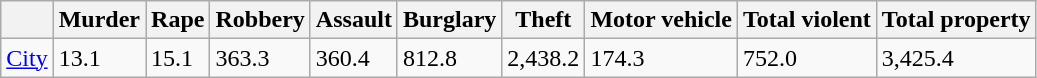<table class="wikitable">
<tr>
<th></th>
<th>Murder</th>
<th>Rape</th>
<th>Robbery</th>
<th>Assault</th>
<th>Burglary</th>
<th>Theft</th>
<th>Motor vehicle</th>
<th>Total violent</th>
<th>Total property</th>
</tr>
<tr>
<td><a href='#'>City</a></td>
<td>13.1</td>
<td>15.1</td>
<td>363.3</td>
<td>360.4</td>
<td>812.8</td>
<td>2,438.2</td>
<td>174.3</td>
<td>752.0</td>
<td>3,425.4</td>
</tr>
</table>
